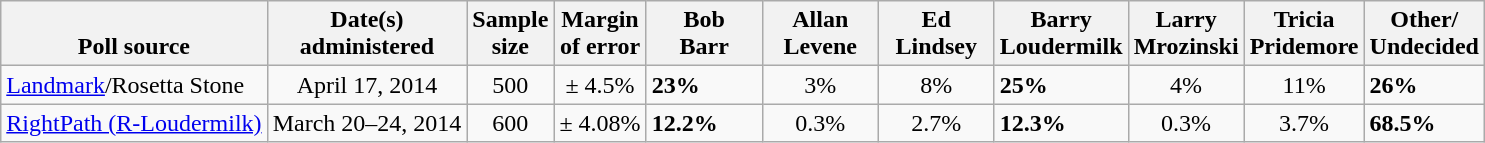<table class="wikitable">
<tr valign= bottom>
<th>Poll source</th>
<th>Date(s)<br>administered</th>
<th>Sample<br>size</th>
<th>Margin<br>of error</th>
<th style="width:70px;">Bob<br>Barr</th>
<th style="width:70px;">Allan<br>Levene</th>
<th style="width:70px;">Ed<br>Lindsey</th>
<th style="width:70px;">Barry<br>Loudermilk</th>
<th style="width:70px;">Larry<br>Mrozinski</th>
<th style="width:70px;">Tricia<br>Pridemore</th>
<th>Other/<br>Undecided</th>
</tr>
<tr>
<td><a href='#'>Landmark</a>/Rosetta Stone</td>
<td align=center>April 17, 2014</td>
<td align=center>500</td>
<td align=center>± 4.5%</td>
<td><strong>23%</strong></td>
<td align=center>3%</td>
<td align=center>8%</td>
<td><strong>25%</strong></td>
<td align=center>4%</td>
<td align=center>11%</td>
<td><strong>26%</strong></td>
</tr>
<tr>
<td><a href='#'>RightPath (R-Loudermilk)</a></td>
<td align=center>March 20–24, 2014</td>
<td align=center>600</td>
<td align=center>± 4.08%</td>
<td><strong>12.2%</strong></td>
<td align=center>0.3%</td>
<td align=center>2.7%</td>
<td><strong>12.3%</strong></td>
<td align=center>0.3%</td>
<td align=center>3.7%</td>
<td><strong>68.5%</strong></td>
</tr>
</table>
